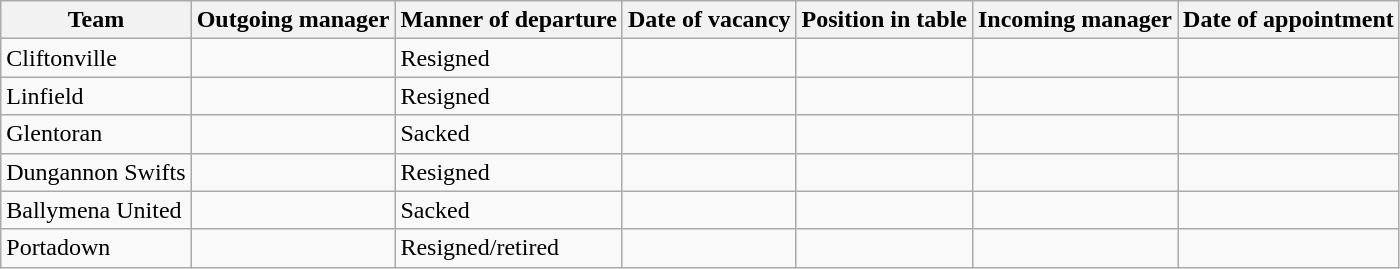<table class="wikitable sortable">
<tr>
<th>Team</th>
<th>Outgoing manager</th>
<th>Manner of departure</th>
<th>Date of vacancy</th>
<th>Position in table</th>
<th>Incoming manager</th>
<th>Date of appointment</th>
</tr>
<tr>
<td>Cliftonville</td>
<td> </td>
<td>Resigned</td>
<td></td>
<td></td>
<td> </td>
<td></td>
</tr>
<tr>
<td>Linfield</td>
<td> </td>
<td>Resigned</td>
<td></td>
<td></td>
<td> </td>
<td></td>
</tr>
<tr>
<td>Glentoran</td>
<td> </td>
<td>Sacked</td>
<td></td>
<td></td>
<td> </td>
<td></td>
</tr>
<tr>
<td>Dungannon Swifts</td>
<td> </td>
<td>Resigned</td>
<td></td>
<td></td>
<td> </td>
<td></td>
</tr>
<tr>
<td>Ballymena United</td>
<td> </td>
<td>Sacked</td>
<td></td>
<td></td>
<td> </td>
<td></td>
</tr>
<tr>
<td>Portadown</td>
<td> </td>
<td>Resigned/retired</td>
<td></td>
<td></td>
<td> </td>
<td></td>
</tr>
</table>
